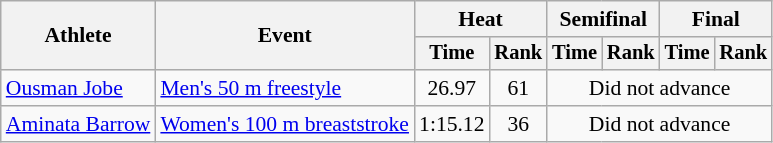<table class=wikitable style="font-size:90%">
<tr>
<th rowspan="2">Athlete</th>
<th rowspan="2">Event</th>
<th colspan="2">Heat</th>
<th colspan="2">Semifinal</th>
<th colspan="2">Final</th>
</tr>
<tr style="font-size:95%">
<th>Time</th>
<th>Rank</th>
<th>Time</th>
<th>Rank</th>
<th>Time</th>
<th>Rank</th>
</tr>
<tr align=center>
<td align=left><a href='#'>Ousman Jobe</a></td>
<td align=left><a href='#'>Men's 50 m freestyle</a></td>
<td>26.97</td>
<td>61</td>
<td colspan=4>Did not advance</td>
</tr>
<tr align=center>
<td align=left><a href='#'>Aminata Barrow</a></td>
<td align=left><a href='#'>Women's 100 m breaststroke</a></td>
<td>1:15.12</td>
<td>36</td>
<td colspan=4>Did not advance</td>
</tr>
</table>
